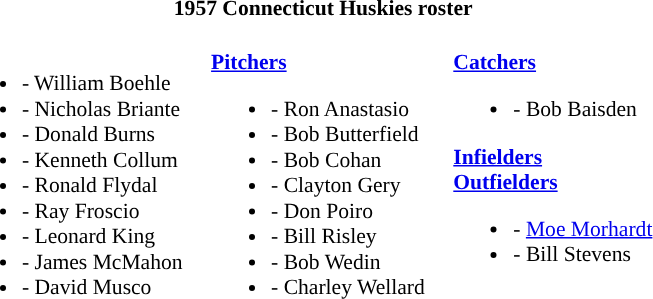<table class="toccolours" style="border-collapse:collapse; font-size:90%;">
<tr>
<td colspan="9" style="text-align:center;"><strong>1957 Connecticut Huskies roster</strong></td>
</tr>
<tr>
</tr>
<tr>
<td width="03"> </td>
<td valign="top"><br><ul><li>- William Boehle</li><li>- Nicholas Briante</li><li>- Donald Burns</li><li>- Kenneth Collum</li><li>- Ronald Flydal</li><li>- Ray Froscio</li><li>- Leonard King</li><li>- James McMahon</li><li>- David Musco</li></ul></td>
<td width="15"> </td>
<td valign="top"><br><strong><a href='#'>Pitchers</a></strong><ul><li>- Ron Anastasio</li><li>- Bob Butterfield</li><li>- Bob Cohan</li><li>- Clayton Gery</li><li>- Don Poiro</li><li>- Bill Risley</li><li>- Bob Wedin</li><li>- Charley Wellard</li></ul></td>
<td width="15"> </td>
<td valign="top"><br><strong><a href='#'>Catchers</a></strong><ul><li>- Bob Baisden</li></ul><strong><a href='#'>Infielders</a></strong><br><strong><a href='#'>Outfielders</a></strong><ul><li>- <a href='#'>Moe Morhardt</a></li><li>- Bill Stevens</li></ul></td>
<td width="25"> </td>
</tr>
</table>
